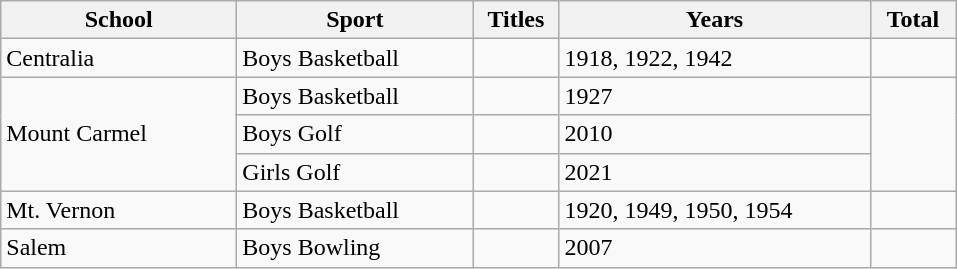<table class="wikitable" border="1">
<tr>
<th width="150">School</th>
<th width="150">Sport</th>
<th width="50">Titles</th>
<th width="200">Years</th>
<th width="50">Total</th>
</tr>
<tr>
<td>Centralia</td>
<td>Boys Basketball</td>
<td></td>
<td>1918, 1922, 1942</td>
<td></td>
</tr>
<tr>
<td rowspan="3">Mount Carmel</td>
<td>Boys Basketball</td>
<td></td>
<td>1927</td>
<td rowspan="3"></td>
</tr>
<tr>
<td>Boys Golf</td>
<td></td>
<td>2010</td>
</tr>
<tr>
<td>Girls Golf</td>
<td></td>
<td>2021</td>
</tr>
<tr>
<td>Mt. Vernon</td>
<td>Boys Basketball</td>
<td></td>
<td>1920, 1949, 1950, 1954</td>
<td></td>
</tr>
<tr>
<td>Salem</td>
<td>Boys Bowling</td>
<td></td>
<td>2007</td>
<td></td>
</tr>
</table>
